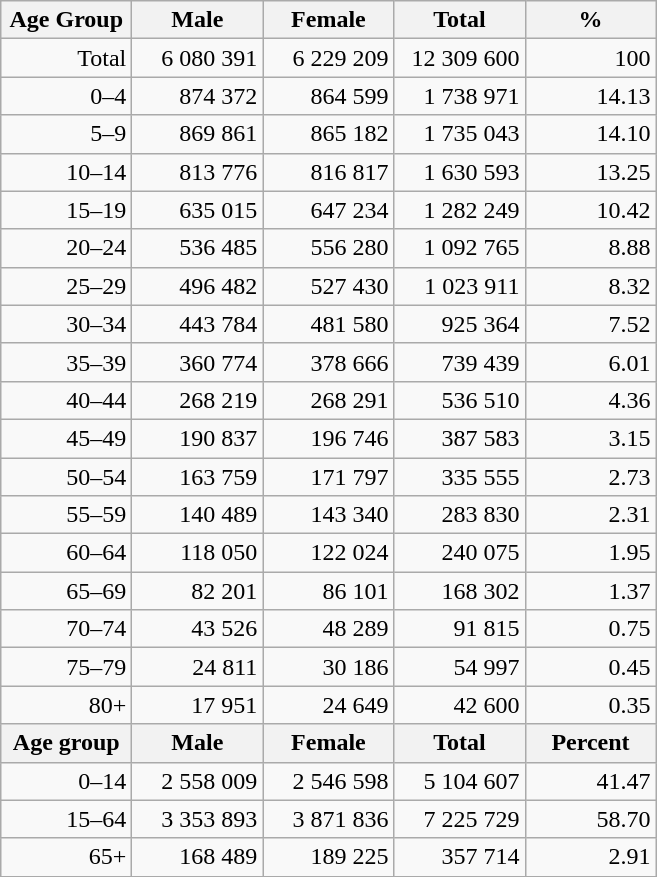<table class="wikitable">
<tr>
<th width="80pt">Age Group</th>
<th width="80pt">Male</th>
<th width="80pt">Female</th>
<th width="80pt">Total</th>
<th width="80pt">%</th>
</tr>
<tr>
<td align="right">Total</td>
<td align="right">6 080 391</td>
<td align="right">6 229 209</td>
<td align="right">12 309 600</td>
<td align="right">100</td>
</tr>
<tr>
<td align="right">0–4</td>
<td align="right">874 372</td>
<td align="right">864 599</td>
<td align="right">1 738 971</td>
<td align="right">14.13</td>
</tr>
<tr>
<td align="right">5–9</td>
<td align="right">869 861</td>
<td align="right">865 182</td>
<td align="right">1 735 043</td>
<td align="right">14.10</td>
</tr>
<tr>
<td align="right">10–14</td>
<td align="right">813 776</td>
<td align="right">816 817</td>
<td align="right">1 630 593</td>
<td align="right">13.25</td>
</tr>
<tr>
<td align="right">15–19</td>
<td align="right">635 015</td>
<td align="right">647 234</td>
<td align="right">1 282 249</td>
<td align="right">10.42</td>
</tr>
<tr>
<td align="right">20–24</td>
<td align="right">536 485</td>
<td align="right">556 280</td>
<td align="right">1 092 765</td>
<td align="right">8.88</td>
</tr>
<tr>
<td align="right">25–29</td>
<td align="right">496 482</td>
<td align="right">527 430</td>
<td align="right">1 023 911</td>
<td align="right">8.32</td>
</tr>
<tr>
<td align="right">30–34</td>
<td align="right">443 784</td>
<td align="right">481 580</td>
<td align="right">925 364</td>
<td align="right">7.52</td>
</tr>
<tr>
<td align="right">35–39</td>
<td align="right">360 774</td>
<td align="right">378 666</td>
<td align="right">739 439</td>
<td align="right">6.01</td>
</tr>
<tr>
<td align="right">40–44</td>
<td align="right">268 219</td>
<td align="right">268 291</td>
<td align="right">536 510</td>
<td align="right">4.36</td>
</tr>
<tr>
<td align="right">45–49</td>
<td align="right">190 837</td>
<td align="right">196 746</td>
<td align="right">387 583</td>
<td align="right">3.15</td>
</tr>
<tr>
<td align="right">50–54</td>
<td align="right">163 759</td>
<td align="right">171 797</td>
<td align="right">335 555</td>
<td align="right">2.73</td>
</tr>
<tr>
<td align="right">55–59</td>
<td align="right">140 489</td>
<td align="right">143 340</td>
<td align="right">283 830</td>
<td align="right">2.31</td>
</tr>
<tr>
<td align="right">60–64</td>
<td align="right">118 050</td>
<td align="right">122 024</td>
<td align="right">240 075</td>
<td align="right">1.95</td>
</tr>
<tr>
<td align="right">65–69</td>
<td align="right">82 201</td>
<td align="right">86 101</td>
<td align="right">168 302</td>
<td align="right">1.37</td>
</tr>
<tr>
<td align="right">70–74</td>
<td align="right">43 526</td>
<td align="right">48 289</td>
<td align="right">91 815</td>
<td align="right">0.75</td>
</tr>
<tr>
<td align="right">75–79</td>
<td align="right">24 811</td>
<td align="right">30 186</td>
<td align="right">54 997</td>
<td align="right">0.45</td>
</tr>
<tr>
<td align="right">80+</td>
<td align="right">17 951</td>
<td align="right">24 649</td>
<td align="right">42 600</td>
<td align="right">0.35</td>
</tr>
<tr>
<th width="50">Age group</th>
<th width="80pt">Male</th>
<th width="80">Female</th>
<th width="80">Total</th>
<th width="50">Percent</th>
</tr>
<tr>
<td align="right">0–14</td>
<td align="right">2 558 009</td>
<td align="right">2 546 598</td>
<td align="right">5 104 607</td>
<td align="right">41.47</td>
</tr>
<tr>
<td align="right">15–64</td>
<td align="right">3 353 893</td>
<td align="right">3 871 836</td>
<td align="right">7 225 729</td>
<td align="right">58.70</td>
</tr>
<tr>
<td align="right">65+</td>
<td align="right">168 489</td>
<td align="right">189 225</td>
<td align="right">357 714</td>
<td align="right">2.91</td>
</tr>
<tr>
</tr>
</table>
